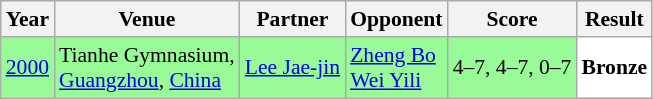<table class="sortable wikitable" style="font-size: 90%;">
<tr>
<th>Year</th>
<th>Venue</th>
<th>Partner</th>
<th>Opponent</th>
<th>Score</th>
<th>Result</th>
</tr>
<tr style="background:#98FB98">
<td align="center"><a href='#'>2000</a></td>
<td align="left">Tianhe Gymnasium,<br><a href='#'>Guangzhou</a>, <a href='#'>China</a></td>
<td align="left"> <a href='#'>Lee Jae-jin</a></td>
<td align="left"> <a href='#'>Zheng Bo</a> <br>  <a href='#'>Wei Yili</a></td>
<td align="left">4–7, 4–7, 0–7</td>
<td style="text-align:left; background:white"> <strong>Bronze</strong></td>
</tr>
</table>
